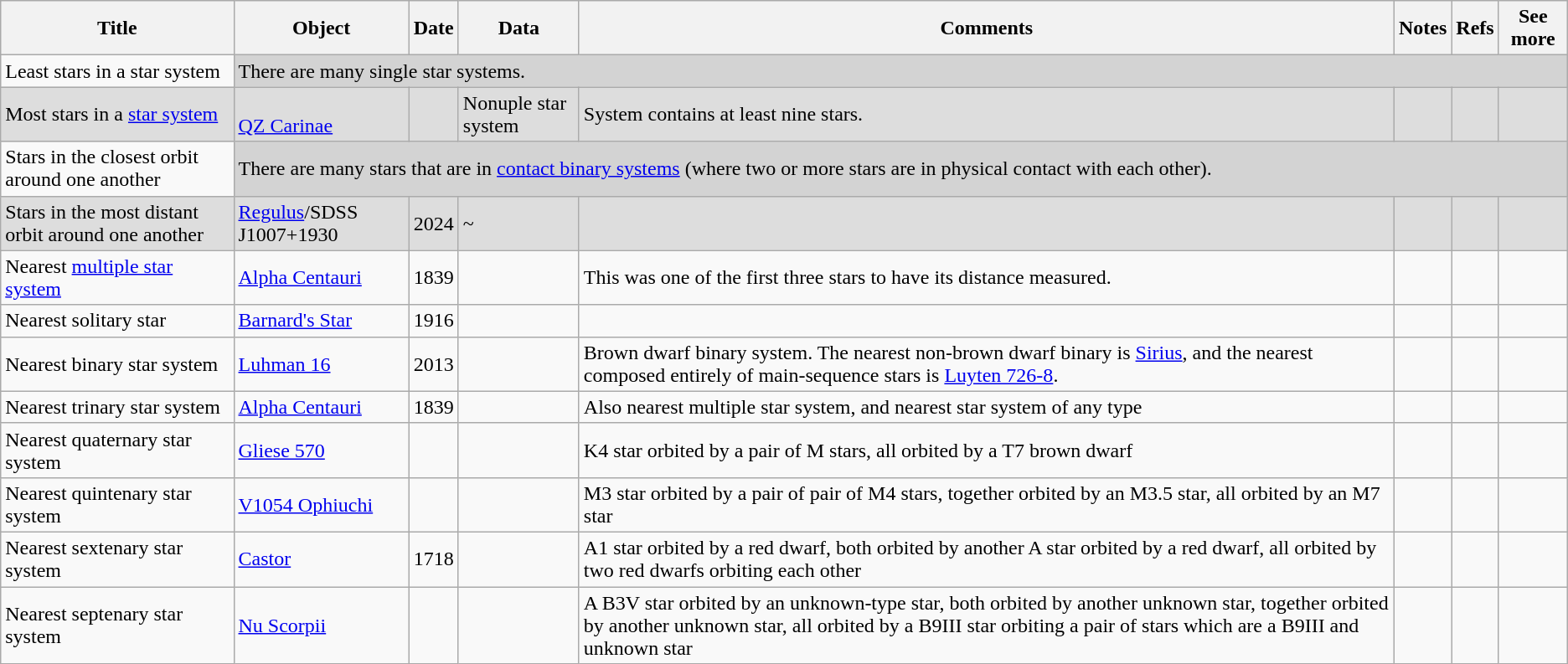<table class="wikitable" border="1">
<tr>
<th>Title</th>
<th>Object</th>
<th>Date</th>
<th>Data</th>
<th>Comments</th>
<th>Notes</th>
<th>Refs</th>
<th>See more</th>
</tr>
<tr>
<td>Least stars in a star system</td>
<td colspan=7 style="background:lightgray;">There are many single star systems.</td>
</tr>
<tr bgcolor=#dddddd>
<td>Most stars in a <a href='#'>star system</a></td>
<td><br><a href='#'>QZ Carinae</a> </td>
<td></td>
<td>Nonuple star system</td>
<td>System contains at least nine stars. </td>
<td></td>
<td></td>
<td></td>
</tr>
<tr>
<td>Stars in the closest orbit around one another</td>
<td colspan=7 style="background:lightgray;">There are many stars that are in <a href='#'>contact binary systems</a> (where two or more stars are in physical contact with each other).</td>
</tr>
<tr bgcolor=#dddddd>
<td>Stars in the most distant orbit around one another</td>
<td><a href='#'>Regulus</a>/SDSS J1007+1930</td>
<td>2024</td>
<td>~</td>
<td></td>
<td></td>
<td></td>
<td></td>
</tr>
<tr>
<td>Nearest <a href='#'>multiple star system</a></td>
<td><a href='#'>Alpha Centauri</a></td>
<td>1839</td>
<td></td>
<td>This was one of the first three stars to have its distance measured.</td>
<td></td>
<td></td>
<td></td>
</tr>
<tr>
<td>Nearest solitary star</td>
<td><a href='#'>Barnard's Star</a></td>
<td>1916</td>
<td></td>
<td></td>
<td></td>
<td></td>
<td></td>
</tr>
<tr>
<td>Nearest binary star system</td>
<td><a href='#'>Luhman 16</a></td>
<td>2013</td>
<td></td>
<td>Brown dwarf binary system. The nearest non-brown dwarf binary is <a href='#'>Sirius</a>, and the nearest composed entirely of main-sequence stars is <a href='#'>Luyten 726-8</a>.</td>
<td></td>
<td></td>
<td></td>
</tr>
<tr>
<td>Nearest trinary star system</td>
<td><a href='#'>Alpha Centauri</a></td>
<td>1839</td>
<td></td>
<td>Also nearest multiple star system, and nearest star system of any type</td>
<td></td>
<td></td>
<td></td>
</tr>
<tr>
<td>Nearest quaternary star system</td>
<td><a href='#'>Gliese 570</a></td>
<td></td>
<td></td>
<td>K4 star orbited by a pair of M stars, all orbited by a T7 brown dwarf</td>
<td></td>
<td></td>
<td></td>
</tr>
<tr>
<td>Nearest quintenary star system</td>
<td><a href='#'>V1054 Ophiuchi</a></td>
<td></td>
<td></td>
<td>M3 star orbited by a pair of pair of M4 stars, together orbited by an M3.5 star, all orbited by an M7 star</td>
<td></td>
<td></td>
<td></td>
</tr>
<tr>
<td>Nearest sextenary star system</td>
<td><a href='#'>Castor</a></td>
<td>1718</td>
<td></td>
<td>A1 star orbited by a red dwarf, both orbited by another A star orbited by a red dwarf, all orbited by two red dwarfs orbiting each other</td>
<td></td>
<td></td>
<td></td>
</tr>
<tr>
<td>Nearest septenary star system</td>
<td><a href='#'>Nu Scorpii</a></td>
<td></td>
<td></td>
<td>A B3V star orbited by an unknown-type star, both orbited by another unknown star, together orbited by another unknown star, all orbited by a B9III star orbiting a pair of stars which are a B9III and unknown star</td>
<td></td>
<td></td>
<td></td>
</tr>
</table>
